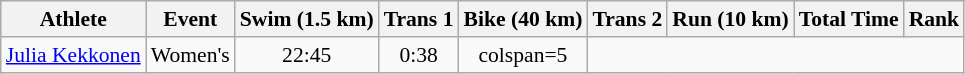<table class="wikitable" style="font-size:90%">
<tr>
<th>Athlete</th>
<th>Event</th>
<th>Swim (1.5 km)</th>
<th>Trans 1</th>
<th>Bike (40 km)</th>
<th>Trans 2</th>
<th>Run (10 km)</th>
<th>Total Time</th>
<th>Rank</th>
</tr>
<tr align=center>
<td align=left><a href='#'>Julia Kekkonen</a></td>
<td align=left>Women's</td>
<td>22:45</td>
<td>0:38</td>
<td>colspan=5 </td>
</tr>
</table>
